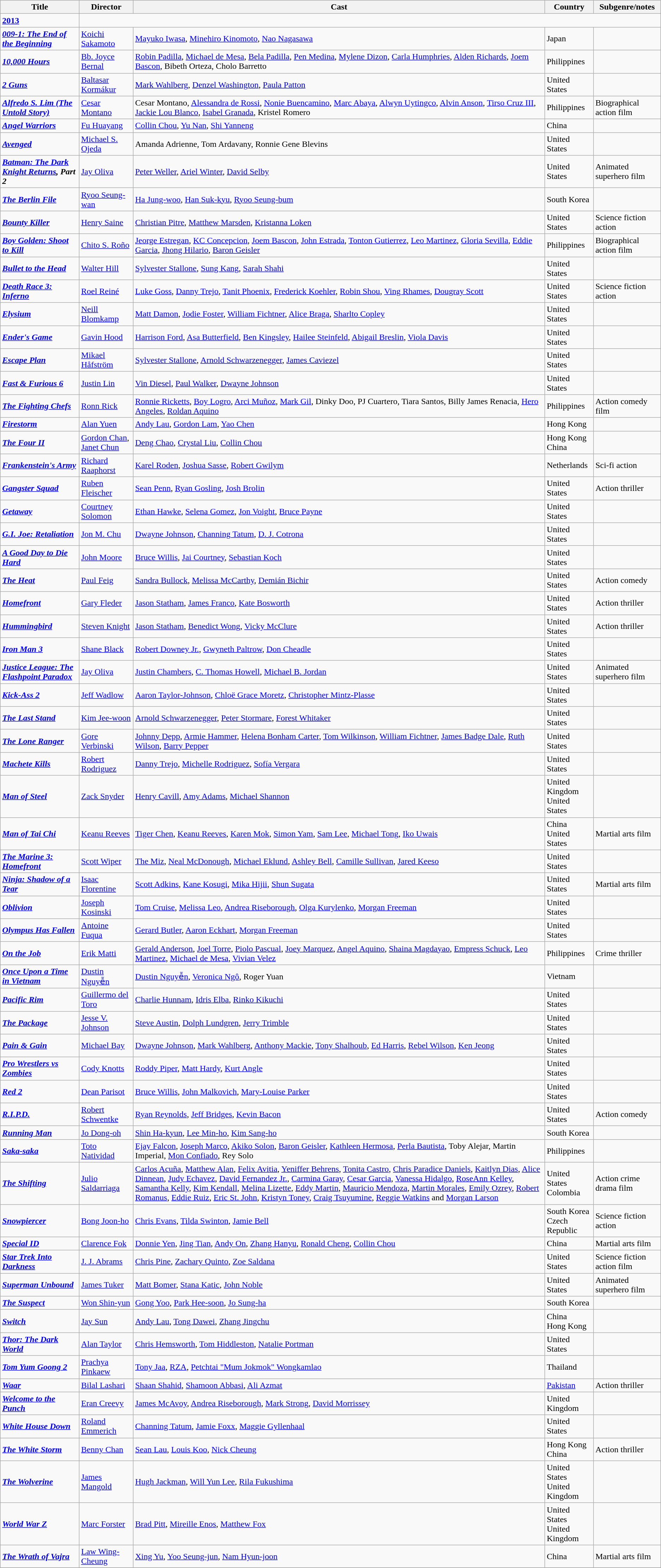<table class="wikitable sortable">
<tr>
<th>Title</th>
<th>Director</th>
<th>Cast</th>
<th>Country</th>
<th>Subgenre/notes</th>
</tr>
<tr>
<td><strong><a href='#'>2013</a></strong></td>
</tr>
<tr>
<td><strong><em><a href='#'>009-1: The End of the Beginning</a></em></strong></td>
<td><a href='#'>Koichi Sakamoto</a></td>
<td><a href='#'>Mayuko Iwasa</a>, <a href='#'>Minehiro Kinomoto</a>, <a href='#'>Nao Nagasawa</a></td>
<td>Japan</td>
<td></td>
</tr>
<tr>
<td><strong><em><a href='#'>10,000 Hours</a></em></strong></td>
<td><a href='#'>Bb. Joyce Bernal</a></td>
<td><a href='#'>Robin Padilla</a>, <a href='#'>Michael de Mesa</a>, <a href='#'>Bela Padilla</a>, <a href='#'>Pen Medina</a>, <a href='#'>Mylene Dizon</a>, <a href='#'>Carla Humphries</a>, <a href='#'>Alden Richards</a>, <a href='#'>Joem Bascon</a>, Bibeth Orteza, Cholo Barretto</td>
<td>Philippines</td>
<td></td>
</tr>
<tr>
<td><strong><em><a href='#'>2 Guns</a></em></strong></td>
<td><a href='#'>Baltasar Kormákur</a></td>
<td><a href='#'>Mark Wahlberg</a>, <a href='#'>Denzel Washington</a>, <a href='#'>Paula Patton</a></td>
<td>United States</td>
<td></td>
</tr>
<tr>
<td><strong><em><a href='#'>Alfredo S. Lim (The Untold Story)</a></em></strong></td>
<td><a href='#'>Cesar Montano</a></td>
<td>Cesar Montano, <a href='#'>Alessandra de Rossi</a>, <a href='#'>Nonie Buencamino</a>, <a href='#'>Marc Abaya</a>, <a href='#'>Alwyn Uytingco</a>, <a href='#'>Alvin Anson</a>, <a href='#'>Tirso Cruz III</a>, <a href='#'>Jackie Lou Blanco</a>, <a href='#'>Isabel Granada</a>, Kristel Romero</td>
<td>Philippines</td>
<td>Biographical action film</td>
</tr>
<tr>
<td><strong><em><a href='#'>Angel Warriors</a></em></strong></td>
<td><a href='#'>Fu Huayang</a></td>
<td><a href='#'>Collin Chou</a>, <a href='#'>Yu Nan</a>, <a href='#'>Shi Yanneng</a></td>
<td>China</td>
<td></td>
</tr>
<tr>
<td><strong><em><a href='#'>Avenged</a></em></strong></td>
<td><a href='#'>Michael S. Ojeda</a></td>
<td>Amanda Adrienne, Tom Ardavany, Ronnie Gene Blevins</td>
<td>United States</td>
<td></td>
</tr>
<tr>
<td><strong><em><a href='#'>Batman: The Dark Knight Returns</a>, Part 2</em></strong></td>
<td><a href='#'>Jay Oliva</a></td>
<td><a href='#'>Peter Weller</a>, <a href='#'>Ariel Winter</a>, <a href='#'>David Selby</a></td>
<td>United States</td>
<td>Animated superhero film</td>
</tr>
<tr>
<td><strong><em><a href='#'>The Berlin File</a></em></strong></td>
<td><a href='#'>Ryoo Seung-wan</a></td>
<td><a href='#'>Ha Jung-woo</a>, <a href='#'>Han Suk-kyu</a>, <a href='#'>Ryoo Seung-bum</a></td>
<td>South Korea</td>
<td></td>
</tr>
<tr>
<td><strong><em><a href='#'>Bounty Killer</a></em></strong></td>
<td><a href='#'>Henry Saine</a></td>
<td><a href='#'>Christian Pitre</a>, <a href='#'>Matthew Marsden</a>, <a href='#'>Kristanna Loken</a></td>
<td>United States</td>
<td>Science fiction action</td>
</tr>
<tr>
<td><strong><em><a href='#'>Boy Golden: Shoot to Kill</a></em></strong></td>
<td><a href='#'>Chito S. Roño</a></td>
<td><a href='#'>Jeorge Estregan</a>, <a href='#'>KC Concepcion</a>, <a href='#'>Joem Bascon</a>, <a href='#'>John Estrada</a>, <a href='#'>Tonton Gutierrez</a>, <a href='#'>Leo Martinez</a>, <a href='#'>Gloria Sevilla</a>, <a href='#'>Eddie Garcia</a>, <a href='#'>Jhong Hilario</a>, <a href='#'>Baron Geisler</a></td>
<td>Philippines</td>
<td>Biographical action film</td>
</tr>
<tr>
<td><strong><em><a href='#'>Bullet to the Head</a></em></strong></td>
<td><a href='#'>Walter Hill</a></td>
<td><a href='#'>Sylvester Stallone</a>, <a href='#'>Sung Kang</a>, <a href='#'>Sarah Shahi</a></td>
<td>United States</td>
<td></td>
</tr>
<tr>
<td><strong><em><a href='#'>Death Race 3: Inferno</a></em></strong></td>
<td><a href='#'>Roel Reiné</a></td>
<td><a href='#'>Luke Goss</a>, <a href='#'>Danny Trejo</a>, <a href='#'>Tanit Phoenix</a>, <a href='#'>Frederick Koehler</a>, <a href='#'>Robin Shou</a>, <a href='#'>Ving Rhames</a>, <a href='#'>Dougray Scott</a></td>
<td>United States</td>
<td>Science fiction action</td>
</tr>
<tr>
<td><strong><em><a href='#'>Elysium</a></em></strong></td>
<td><a href='#'>Neill Blomkamp</a></td>
<td><a href='#'>Matt Damon</a>, <a href='#'>Jodie Foster</a>, <a href='#'>William Fichtner</a>, <a href='#'>Alice Braga</a>, <a href='#'>Sharlto Copley</a></td>
<td>United States</td>
<td></td>
</tr>
<tr>
<td><strong><em><a href='#'>Ender's Game</a></em></strong></td>
<td><a href='#'>Gavin Hood</a></td>
<td><a href='#'>Harrison Ford</a>, <a href='#'>Asa Butterfield</a>, <a href='#'>Ben Kingsley</a>, <a href='#'>Hailee Steinfeld</a>, <a href='#'>Abigail Breslin</a>, <a href='#'>Viola Davis</a></td>
<td>United States</td>
<td></td>
</tr>
<tr>
<td><strong><em><a href='#'>Escape Plan</a></em></strong></td>
<td><a href='#'>Mikael Håfström</a></td>
<td><a href='#'>Sylvester Stallone</a>, <a href='#'>Arnold Schwarzenegger</a>, <a href='#'>James Caviezel</a></td>
<td>United States</td>
<td></td>
</tr>
<tr>
<td><strong><em><a href='#'>Fast & Furious 6</a></em></strong></td>
<td><a href='#'>Justin Lin</a></td>
<td><a href='#'>Vin Diesel</a>, <a href='#'>Paul Walker</a>, <a href='#'>Dwayne Johnson</a></td>
<td>United States</td>
<td></td>
</tr>
<tr>
<td><strong><em><a href='#'>The Fighting Chefs</a></em></strong></td>
<td><a href='#'>Ronn Rick</a></td>
<td><a href='#'>Ronnie Ricketts</a>, <a href='#'>Boy Logro</a>, <a href='#'>Arci Muñoz</a>, <a href='#'>Mark Gil</a>, Dinky Doo, PJ Cuartero, Tiara Santos, Billy James Renacia, <a href='#'>Hero Angeles</a>, <a href='#'>Roldan Aquino</a></td>
<td>Philippines</td>
<td>Action comedy film</td>
</tr>
<tr>
<td><a href='#'><strong><em>Firestorm</em></strong></a></td>
<td><a href='#'>Alan Yuen</a></td>
<td><a href='#'>Andy Lau</a>, <a href='#'>Gordon Lam</a>, <a href='#'>Yao Chen</a></td>
<td>Hong Kong</td>
<td></td>
</tr>
<tr>
<td><strong><em><a href='#'>The Four II</a></em></strong></td>
<td><a href='#'>Gordon Chan</a>, <a href='#'>Janet Chun</a></td>
<td><a href='#'>Deng Chao</a>, <a href='#'>Crystal Liu</a>, <a href='#'>Collin Chou</a></td>
<td>Hong Kong<br>China</td>
<td></td>
</tr>
<tr>
<td><strong><em><a href='#'>Frankenstein's Army</a></em></strong></td>
<td><a href='#'>Richard Raaphorst</a></td>
<td><a href='#'>Karel Roden</a>, <a href='#'>Joshua Sasse</a>, <a href='#'>Robert Gwilym</a></td>
<td>Netherlands</td>
<td>Sci-fi action</td>
</tr>
<tr>
<td><strong><em><a href='#'>Gangster Squad</a></em></strong></td>
<td><a href='#'>Ruben Fleischer</a></td>
<td><a href='#'>Sean Penn</a>, <a href='#'>Ryan Gosling</a>, <a href='#'>Josh Brolin</a></td>
<td>United States</td>
<td>Action thriller</td>
</tr>
<tr>
<td><strong><em><a href='#'>Getaway</a></em></strong></td>
<td><a href='#'>Courtney Solomon</a></td>
<td><a href='#'>Ethan Hawke</a>, <a href='#'>Selena Gomez</a>, <a href='#'>Jon Voight</a>, <a href='#'>Bruce Payne</a></td>
<td>United States</td>
<td></td>
</tr>
<tr>
<td><strong><em><a href='#'>G.I. Joe: Retaliation</a></em></strong></td>
<td><a href='#'>Jon M. Chu</a></td>
<td><a href='#'>Dwayne Johnson</a>, <a href='#'>Channing Tatum</a>, <a href='#'>D. J. Cotrona</a></td>
<td>United States</td>
<td></td>
</tr>
<tr>
<td><strong><em><a href='#'>A Good Day to Die Hard</a></em></strong></td>
<td><a href='#'>John Moore</a></td>
<td><a href='#'>Bruce Willis</a>, <a href='#'>Jai Courtney</a>, <a href='#'>Sebastian Koch</a></td>
<td>United States</td>
<td></td>
</tr>
<tr>
<td><strong><em><a href='#'>The Heat</a></em></strong></td>
<td><a href='#'>Paul Feig</a></td>
<td><a href='#'>Sandra Bullock</a>, <a href='#'>Melissa McCarthy</a>, <a href='#'>Demián Bichir</a></td>
<td>United States</td>
<td>Action comedy</td>
</tr>
<tr>
<td><strong><em><a href='#'>Homefront</a></em></strong></td>
<td><a href='#'>Gary Fleder</a></td>
<td><a href='#'>Jason Statham</a>, <a href='#'>James Franco</a>, <a href='#'>Kate Bosworth</a></td>
<td>United States</td>
<td>Action thriller</td>
</tr>
<tr>
<td><strong><em><a href='#'>Hummingbird</a></em></strong></td>
<td><a href='#'>Steven Knight</a></td>
<td><a href='#'>Jason Statham</a>, <a href='#'>Benedict Wong</a>, <a href='#'>Vicky McClure</a></td>
<td>United States<br></td>
<td>Action thriller</td>
</tr>
<tr>
<td><strong><em><a href='#'>Iron Man 3</a></em></strong></td>
<td><a href='#'>Shane Black</a></td>
<td><a href='#'>Robert Downey Jr.</a>, <a href='#'>Gwyneth Paltrow</a>, <a href='#'>Don Cheadle</a></td>
<td>United States</td>
<td></td>
</tr>
<tr>
<td><strong><em><a href='#'>Justice League: The Flashpoint Paradox</a></em></strong></td>
<td><a href='#'>Jay Oliva</a></td>
<td><a href='#'>Justin Chambers</a>, <a href='#'>C. Thomas Howell</a>, <a href='#'>Michael B. Jordan</a></td>
<td>United States</td>
<td>Animated superhero film</td>
</tr>
<tr>
<td><strong><em><a href='#'>Kick-Ass 2</a></em></strong></td>
<td><a href='#'>Jeff Wadlow</a></td>
<td><a href='#'>Aaron Taylor-Johnson</a>, <a href='#'>Chloë Grace Moretz</a>, <a href='#'>Christopher Mintz-Plasse</a></td>
<td>United States</td>
<td></td>
</tr>
<tr>
<td><strong><em><a href='#'>The Last Stand</a></em></strong></td>
<td><a href='#'>Kim Jee-woon</a></td>
<td><a href='#'>Arnold Schwarzenegger</a>, <a href='#'>Peter Stormare</a>, <a href='#'>Forest Whitaker</a></td>
<td>United States</td>
<td></td>
</tr>
<tr>
<td><strong><em><a href='#'>The Lone Ranger</a></em></strong></td>
<td><a href='#'>Gore Verbinski</a></td>
<td><a href='#'>Johnny Depp</a>, <a href='#'>Armie Hammer</a>, <a href='#'>Helena Bonham Carter</a>, <a href='#'>Tom Wilkinson</a>, <a href='#'>William Fichtner</a>, <a href='#'>James Badge Dale</a>, <a href='#'>Ruth Wilson</a>, <a href='#'>Barry Pepper</a></td>
<td>United States</td>
<td></td>
</tr>
<tr>
<td><strong><em><a href='#'>Machete Kills</a></em></strong></td>
<td><a href='#'>Robert Rodriguez</a></td>
<td><a href='#'>Danny Trejo</a>, <a href='#'>Michelle Rodriguez</a>, <a href='#'>Sofía Vergara</a></td>
<td>United States</td>
<td></td>
</tr>
<tr>
<td><strong><em><a href='#'>Man of Steel</a></em></strong></td>
<td><a href='#'>Zack Snyder</a></td>
<td><a href='#'>Henry Cavill</a>, <a href='#'>Amy Adams</a>, <a href='#'>Michael Shannon</a></td>
<td>United Kingdom<br>United States</td>
<td></td>
</tr>
<tr>
<td><strong><em><a href='#'>Man of Tai Chi</a></em></strong></td>
<td><a href='#'>Keanu Reeves</a></td>
<td><a href='#'>Tiger Chen</a>, <a href='#'>Keanu Reeves</a>, <a href='#'>Karen Mok</a>, <a href='#'>Simon Yam</a>, <a href='#'>Sam Lee</a>, <a href='#'>Michael Tong</a>, <a href='#'>Iko Uwais</a></td>
<td>China<br>United States</td>
<td>Martial arts film</td>
</tr>
<tr>
<td><strong><em><a href='#'>The Marine 3: Homefront</a></em></strong></td>
<td><a href='#'>Scott Wiper</a></td>
<td><a href='#'>The Miz</a>, <a href='#'>Neal McDonough</a>, <a href='#'>Michael Eklund</a>, <a href='#'>Ashley Bell</a>, <a href='#'>Camille Sullivan</a>, <a href='#'>Jared Keeso</a></td>
<td>United States</td>
<td></td>
</tr>
<tr>
<td><strong><em><a href='#'>Ninja: Shadow of a Tear</a></em></strong></td>
<td><a href='#'>Isaac Florentine</a></td>
<td><a href='#'>Scott Adkins</a>, <a href='#'>Kane Kosugi</a>, <a href='#'>Mika Hijii</a>, <a href='#'>Shun Sugata</a></td>
<td>United States</td>
<td>Martial arts film</td>
</tr>
<tr>
<td><strong><em><a href='#'>Oblivion</a></em></strong></td>
<td><a href='#'>Joseph Kosinski</a></td>
<td><a href='#'>Tom Cruise</a>, <a href='#'>Melissa Leo</a>, <a href='#'>Andrea Riseborough</a>, <a href='#'>Olga Kurylenko</a>, <a href='#'>Morgan Freeman</a></td>
<td>United States</td>
<td></td>
</tr>
<tr>
<td><strong><em><a href='#'>Olympus Has Fallen</a></em></strong></td>
<td><a href='#'>Antoine Fuqua</a></td>
<td><a href='#'>Gerard Butler</a>, <a href='#'>Aaron Eckhart</a>, <a href='#'>Morgan Freeman</a></td>
<td>United States</td>
<td></td>
</tr>
<tr>
<td><strong><em><a href='#'>On the Job</a></em></strong></td>
<td><a href='#'>Erik Matti</a></td>
<td><a href='#'>Gerald Anderson</a>, <a href='#'>Joel Torre</a>, <a href='#'>Piolo Pascual</a>, <a href='#'>Joey Marquez</a>, <a href='#'>Angel Aquino</a>, <a href='#'>Shaina Magdayao</a>, <a href='#'>Empress Schuck</a>, <a href='#'>Leo Martinez</a>, <a href='#'>Michael de Mesa</a>, <a href='#'>Vivian Velez</a></td>
<td>Philippines</td>
<td>Crime thriller</td>
</tr>
<tr>
<td><strong><em><a href='#'>Once Upon a Time in Vietnam</a></em></strong></td>
<td><a href='#'>Dustin Nguyễn</a></td>
<td><a href='#'>Dustin Nguyễn</a>, <a href='#'>Veronica Ngô</a>, Roger Yuan</td>
<td>Vietnam</td>
<td></td>
</tr>
<tr>
<td><strong><em><a href='#'>Pacific Rim</a></em></strong></td>
<td><a href='#'>Guillermo del Toro</a></td>
<td><a href='#'>Charlie Hunnam</a>, <a href='#'>Idris Elba</a>, <a href='#'>Rinko Kikuchi</a></td>
<td>United States</td>
<td></td>
</tr>
<tr>
<td><a href='#'><strong><em>The Package</em></strong></a></td>
<td><a href='#'>Jesse V. Johnson</a></td>
<td><a href='#'>Steve Austin</a>, <a href='#'>Dolph Lundgren</a>, <a href='#'>Jerry Trimble</a></td>
<td>United States</td>
<td></td>
</tr>
<tr>
<td><strong><em><a href='#'>Pain & Gain</a></em></strong></td>
<td><a href='#'>Michael Bay</a></td>
<td><a href='#'>Dwayne Johnson</a>, <a href='#'>Mark Wahlberg</a>, <a href='#'>Anthony Mackie</a>, <a href='#'>Tony Shalhoub</a>, <a href='#'>Ed Harris</a>, <a href='#'>Rebel Wilson</a>, <a href='#'>Ken Jeong</a></td>
<td>United States</td>
<td></td>
</tr>
<tr>
<td><strong><em><a href='#'>Pro Wrestlers vs Zombies</a></em></strong></td>
<td><a href='#'>Cody Knotts</a></td>
<td><a href='#'>Roddy Piper</a>, <a href='#'>Matt Hardy</a>, <a href='#'>Kurt Angle</a></td>
<td>United States</td>
<td></td>
</tr>
<tr>
<td><strong><em><a href='#'>Red 2</a></em></strong></td>
<td><a href='#'>Dean Parisot</a></td>
<td><a href='#'>Bruce Willis</a>, <a href='#'>John Malkovich</a>, <a href='#'>Mary-Louise Parker</a></td>
<td>United States</td>
<td></td>
</tr>
<tr>
<td><strong><em><a href='#'>R.I.P.D.</a></em></strong></td>
<td><a href='#'>Robert Schwentke</a></td>
<td><a href='#'>Ryan Reynolds</a>, <a href='#'>Jeff Bridges</a>, <a href='#'>Kevin Bacon</a></td>
<td>United States</td>
<td>Action comedy</td>
</tr>
<tr>
<td><strong><em><a href='#'>Running Man</a></em></strong></td>
<td><a href='#'>Jo Dong-oh</a></td>
<td><a href='#'>Shin Ha-kyun</a>, <a href='#'>Lee Min-ho</a>, <a href='#'>Kim Sang-ho</a></td>
<td>South Korea</td>
<td></td>
</tr>
<tr>
<td><strong><em><a href='#'>Saka-saka</a></em></strong></td>
<td><a href='#'>Toto Natividad</a></td>
<td><a href='#'>Ejay Falcon</a>, <a href='#'>Joseph Marco</a>, <a href='#'>Akiko Solon</a>, <a href='#'>Baron Geisler</a>, <a href='#'>Kathleen Hermosa</a>, <a href='#'>Perla Bautista</a>, Toby Alejar, Martin Imperial, <a href='#'>Mon Confiado</a>, Rey Solo</td>
<td>Philippines</td>
<td></td>
</tr>
<tr>
<td><strong><em><a href='#'>The Shifting</a></em></strong></td>
<td><a href='#'>Julio Saldarriaga</a></td>
<td><a href='#'>Carlos Acuña</a>, <a href='#'>Matthew Alan</a>, <a href='#'>Felix Avitia</a>, <a href='#'>Yeniffer Behrens</a>, <a href='#'>Tonita Castro</a>, <a href='#'>Chris Paradice Daniels</a>, <a href='#'>Kaitlyn Dias</a>, <a href='#'>Alice Dinnean</a>, <a href='#'>Judy Echavez</a>, <a href='#'>David Fernandez Jr.</a>, <a href='#'>Carmina Garay</a>, <a href='#'>Cesar Garcia</a>, <a href='#'>Vanessa Hidalgo</a>, <a href='#'>RoseAnn Kelley</a>, <a href='#'>Samantha Kelly</a>, <a href='#'>Kim Kendall</a>, <a href='#'>Melina Lizette</a>, <a href='#'>Eddy Martin</a>, <a href='#'>Mauricio Mendoza</a>, <a href='#'>Martin Morales</a>, <a href='#'>Emily Ozrey</a>, <a href='#'>Robert Romanus</a>, <a href='#'>Eddie Ruiz</a>, <a href='#'>Eric St. John</a>, <a href='#'>Kristyn Toney</a>, <a href='#'>Craig Tsuyumine</a>, <a href='#'>Reggie Watkins</a> and <a href='#'>Morgan Larson</a></td>
<td>United States<br>Colombia</td>
<td>Action crime drama film</td>
</tr>
<tr>
<td><strong><em><a href='#'>Snowpiercer</a></em></strong></td>
<td><a href='#'>Bong Joon-ho</a></td>
<td><a href='#'>Chris Evans</a>, <a href='#'>Tilda Swinton</a>, <a href='#'>Jamie Bell</a></td>
<td>South Korea<br>Czech Republic</td>
<td>Science fiction action</td>
</tr>
<tr>
<td><strong><em><a href='#'>Special ID</a></em></strong></td>
<td><a href='#'>Clarence Fok</a></td>
<td><a href='#'>Donnie Yen</a>, <a href='#'>Jing Tian</a>, <a href='#'>Andy On</a>, <a href='#'>Zhang Hanyu</a>, <a href='#'>Ronald Cheng</a>, <a href='#'>Collin Chou</a></td>
<td>China</td>
<td>Martial arts film</td>
</tr>
<tr>
<td><strong><em><a href='#'>Star Trek Into Darkness</a></em></strong></td>
<td><a href='#'>J. J. Abrams</a></td>
<td><a href='#'>Chris Pine</a>, <a href='#'>Zachary Quinto</a>, <a href='#'>Zoe Saldana</a></td>
<td>United States</td>
<td>Science fiction action film</td>
</tr>
<tr>
<td><strong><em><a href='#'>Superman Unbound</a></em></strong></td>
<td><a href='#'>James Tuker</a></td>
<td><a href='#'>Matt Bomer</a>, <a href='#'>Stana Katic</a>, <a href='#'>John Noble</a></td>
<td>United States</td>
<td>Animated superhero film</td>
</tr>
<tr>
<td><strong><em><a href='#'>The Suspect</a></em></strong></td>
<td><a href='#'>Won Shin-yun</a></td>
<td><a href='#'>Gong Yoo</a>, <a href='#'>Park Hee-soon</a>, <a href='#'>Jo Sung-ha</a></td>
<td>South Korea</td>
<td></td>
</tr>
<tr>
<td><strong><em><a href='#'>Switch</a></em></strong></td>
<td><a href='#'>Jay Sun</a></td>
<td><a href='#'>Andy Lau</a>, <a href='#'>Tong Dawei</a>, <a href='#'>Zhang Jingchu</a></td>
<td>China<br>Hong Kong</td>
<td></td>
</tr>
<tr>
<td><strong><em><a href='#'>Thor: The Dark World</a></em></strong></td>
<td><a href='#'>Alan Taylor</a></td>
<td><a href='#'>Chris Hemsworth</a>, <a href='#'>Tom Hiddleston</a>, <a href='#'>Natalie Portman</a></td>
<td>United States</td>
<td></td>
</tr>
<tr>
<td><strong><em><a href='#'>Tom Yum Goong 2</a></em></strong></td>
<td><a href='#'>Prachya Pinkaew</a></td>
<td><a href='#'>Tony Jaa</a>, <a href='#'>RZA</a>, <a href='#'>Petchtai "Mum Jokmok" Wongkamlao</a></td>
<td>Thailand</td>
<td></td>
</tr>
<tr>
<td><strong><em><a href='#'>Waar</a></em></strong></td>
<td><a href='#'>Bilal Lashari</a></td>
<td><a href='#'>Shaan Shahid</a>, <a href='#'>Shamoon Abbasi</a>, <a href='#'>Ali Azmat</a></td>
<td><a href='#'>Pakistan</a></td>
<td>Action thriller</td>
</tr>
<tr>
<td><strong><em><a href='#'>Welcome to the Punch</a></em></strong></td>
<td><a href='#'>Eran Creevy</a></td>
<td><a href='#'>James McAvoy</a>, <a href='#'>Andrea Riseborough</a>, <a href='#'>Mark Strong</a>, <a href='#'>David Morrissey</a></td>
<td>United Kingdom</td>
<td></td>
</tr>
<tr>
<td><strong><em><a href='#'>White House Down</a></em></strong></td>
<td><a href='#'>Roland Emmerich</a></td>
<td><a href='#'>Channing Tatum</a>, <a href='#'>Jamie Foxx</a>, <a href='#'>Maggie Gyllenhaal</a></td>
<td>United States</td>
<td></td>
</tr>
<tr>
<td><strong><em><a href='#'>The White Storm</a></em></strong></td>
<td><a href='#'>Benny Chan</a></td>
<td><a href='#'>Sean Lau</a>, <a href='#'>Louis Koo</a>, <a href='#'>Nick Cheung</a></td>
<td>Hong Kong<br>China</td>
<td>Action thriller</td>
</tr>
<tr>
<td><strong><em><a href='#'>The Wolverine</a></em></strong></td>
<td><a href='#'>James Mangold</a></td>
<td><a href='#'>Hugh Jackman</a>, <a href='#'>Will Yun Lee</a>, <a href='#'>Rila Fukushima</a></td>
<td>United States<br>United Kingdom</td>
<td></td>
</tr>
<tr>
<td><strong><em><a href='#'>World War Z</a></em></strong></td>
<td><a href='#'>Marc Forster</a></td>
<td><a href='#'>Brad Pitt</a>, <a href='#'>Mireille Enos</a>, <a href='#'>Matthew Fox</a></td>
<td>United States<br>United Kingdom</td>
<td></td>
</tr>
<tr>
<td><strong><em><a href='#'>The Wrath of Vajra</a></em></strong></td>
<td><a href='#'>Law Wing-Cheung</a></td>
<td><a href='#'>Xing Yu</a>, <a href='#'>Yoo Seung-jun</a>, <a href='#'>Nam Hyun-joon</a></td>
<td>China</td>
<td>Martial arts film</td>
</tr>
<tr>
</tr>
</table>
